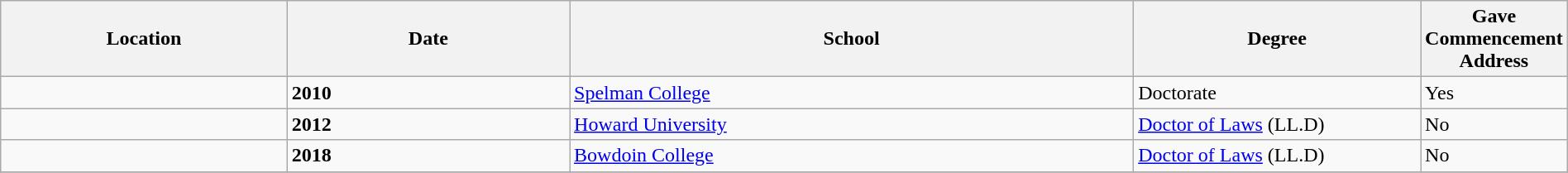<table class="wikitable" style="width:100%;">
<tr>
<th style="width:20%;">Location</th>
<th style="width:20%;">Date</th>
<th style="width:40%;">School</th>
<th style="width:20%;">Degree</th>
<th style="width:20%;">Gave Commencement Address</th>
</tr>
<tr>
<td></td>
<td><strong>2010</strong></td>
<td><a href='#'>Spelman College</a></td>
<td>Doctorate</td>
<td>Yes</td>
</tr>
<tr>
<td></td>
<td><strong>2012</strong></td>
<td><a href='#'>Howard University</a></td>
<td><a href='#'>Doctor of Laws</a> (LL.D)</td>
<td>No</td>
</tr>
<tr>
<td></td>
<td><strong>2018</strong></td>
<td><a href='#'>Bowdoin College</a></td>
<td><a href='#'>Doctor of Laws</a> (LL.D)</td>
<td>No</td>
</tr>
<tr>
</tr>
</table>
